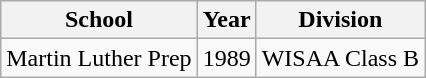<table class="wikitable">
<tr>
<th>School</th>
<th>Year</th>
<th>Division</th>
</tr>
<tr>
<td>Martin Luther Prep</td>
<td>1989</td>
<td>WISAA Class B</td>
</tr>
</table>
